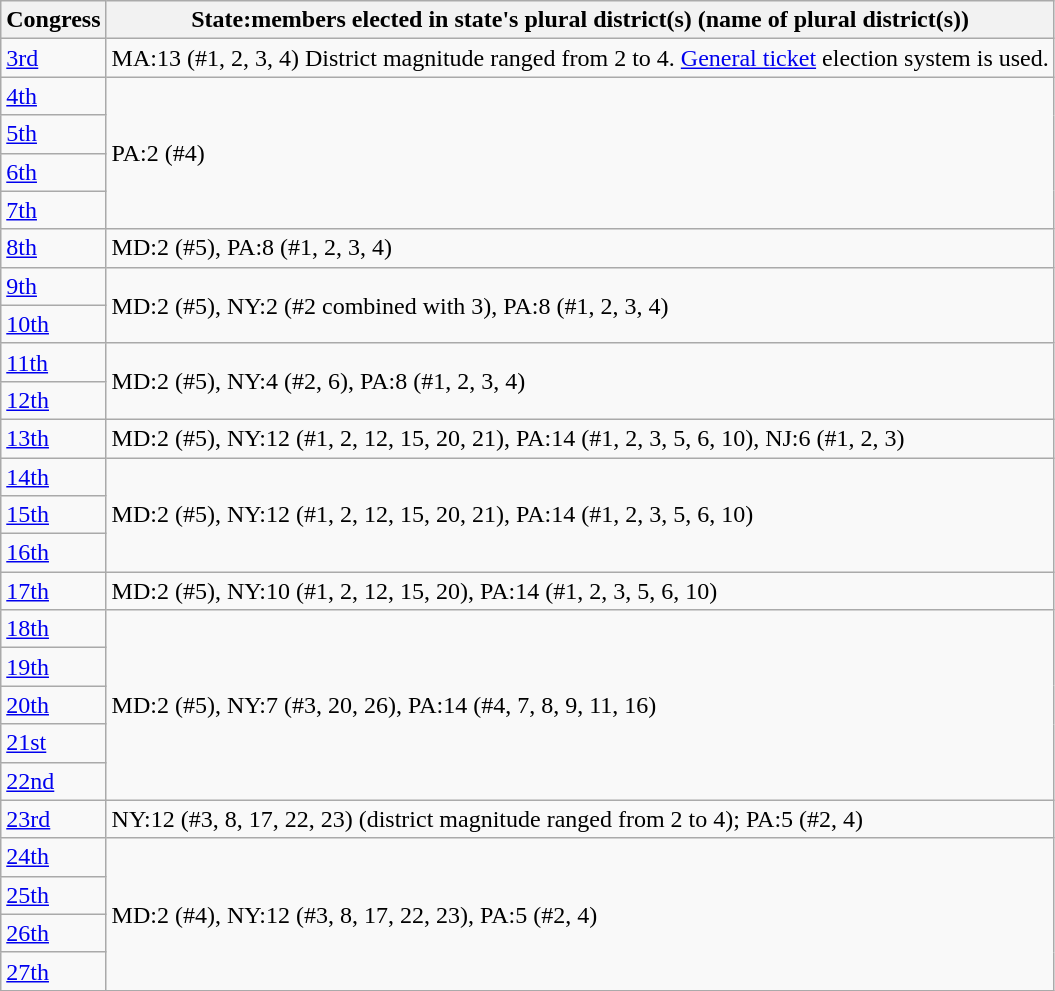<table class="wikitable">
<tr>
<th>Congress</th>
<th>State:members elected in state's plural district(s) (name of plural district(s))</th>
</tr>
<tr>
<td><a href='#'>3rd</a></td>
<td>MA:13 (#1, 2, 3, 4) District magnitude ranged from 2 to 4. <a href='#'>General ticket</a> election system is used.</td>
</tr>
<tr>
<td><a href='#'>4th</a></td>
<td rowspan="4">PA:2 (#4)</td>
</tr>
<tr>
<td><a href='#'>5th</a></td>
</tr>
<tr>
<td><a href='#'>6th</a></td>
</tr>
<tr>
<td><a href='#'>7th</a></td>
</tr>
<tr>
<td><a href='#'>8th</a></td>
<td>MD:2 (#5), PA:8 (#1, 2, 3, 4)</td>
</tr>
<tr>
<td><a href='#'>9th</a></td>
<td rowspan="2">MD:2 (#5), NY:2 (#2 combined with 3), PA:8 (#1, 2, 3, 4)</td>
</tr>
<tr>
<td><a href='#'>10th</a></td>
</tr>
<tr>
<td><a href='#'>11th</a></td>
<td rowspan="2">MD:2 (#5), NY:4 (#2, 6), PA:8 (#1, 2, 3, 4)</td>
</tr>
<tr>
<td><a href='#'>12th</a></td>
</tr>
<tr>
<td><a href='#'>13th</a></td>
<td>MD:2 (#5), NY:12 (#1, 2, 12, 15, 20, 21), PA:14 (#1, 2, 3, 5, 6, 10), NJ:6 (#1, 2, 3)</td>
</tr>
<tr>
<td><a href='#'>14th</a></td>
<td rowspan="3">MD:2 (#5), NY:12 (#1, 2, 12, 15, 20, 21), PA:14 (#1, 2, 3, 5, 6, 10)</td>
</tr>
<tr>
<td><a href='#'>15th</a></td>
</tr>
<tr>
<td><a href='#'>16th</a></td>
</tr>
<tr>
<td><a href='#'>17th</a></td>
<td>MD:2 (#5), NY:10 (#1, 2, 12, 15, 20), PA:14 (#1, 2, 3, 5, 6, 10)</td>
</tr>
<tr>
<td><a href='#'>18th</a></td>
<td rowspan="5">MD:2 (#5), NY:7 (#3, 20, 26), PA:14 (#4, 7, 8, 9, 11, 16)</td>
</tr>
<tr>
<td><a href='#'>19th</a></td>
</tr>
<tr>
<td><a href='#'>20th</a></td>
</tr>
<tr>
<td><a href='#'>21st</a></td>
</tr>
<tr>
<td><a href='#'>22nd</a></td>
</tr>
<tr>
<td><a href='#'>23rd</a></td>
<td>NY:12 (#3, 8, 17, 22, 23) (district magnitude ranged from 2 to 4); PA:5 (#2, 4)</td>
</tr>
<tr>
<td><a href='#'>24th</a></td>
<td rowspan="4">MD:2 (#4), NY:12 (#3, 8, 17, 22, 23), PA:5 (#2, 4)</td>
</tr>
<tr>
<td><a href='#'>25th</a></td>
</tr>
<tr>
<td><a href='#'>26th</a></td>
</tr>
<tr>
<td><a href='#'>27th</a></td>
</tr>
</table>
